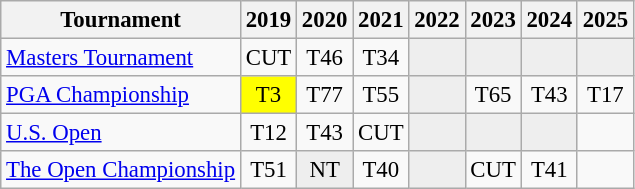<table class="wikitable" style="font-size:95%;text-align:center;">
<tr>
<th>Tournament</th>
<th>2019</th>
<th>2020</th>
<th>2021</th>
<th>2022</th>
<th>2023</th>
<th>2024</th>
<th>2025</th>
</tr>
<tr>
<td align=left><a href='#'>Masters Tournament</a></td>
<td>CUT</td>
<td>T46</td>
<td>T34</td>
<td style="background:#eeeeee;"></td>
<td style="background:#eeeeee;"></td>
<td style="background:#eeeeee;"></td>
<td style="background:#eeeeee;"></td>
</tr>
<tr>
<td align=left><a href='#'>PGA Championship</a></td>
<td style="background:yellow;">T3</td>
<td>T77</td>
<td>T55</td>
<td style="background:#eeeeee;"></td>
<td>T65</td>
<td>T43</td>
<td>T17</td>
</tr>
<tr>
<td align=left><a href='#'>U.S. Open</a></td>
<td>T12</td>
<td>T43</td>
<td>CUT</td>
<td style="background:#eeeeee;"></td>
<td style="background:#eeeeee;"></td>
<td style="background:#eeeeee;"></td>
<td></td>
</tr>
<tr>
<td align=left><a href='#'>The Open Championship</a></td>
<td>T51</td>
<td style="background:#eeeeee;">NT</td>
<td>T40</td>
<td style="background:#eeeeee;"></td>
<td>CUT</td>
<td>T41</td>
<td></td>
</tr>
</table>
